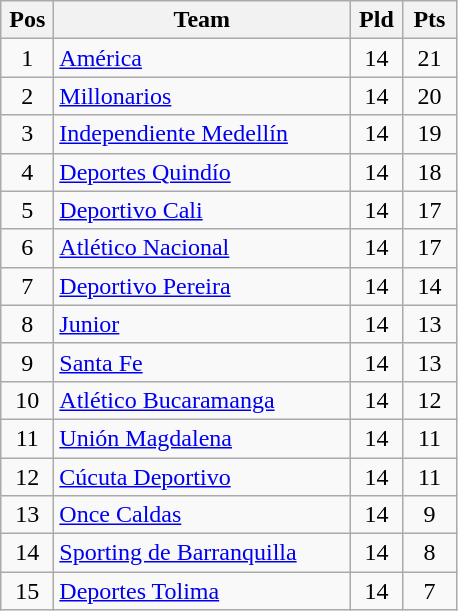<table class="wikitable" style="text-align: center">
<tr>
<th style="width:28px">Pos</th>
<th style="width:190px">Team</th>
<th style="width:28px">Pld</th>
<th style="width:28px">Pts</th>
</tr>
<tr>
<td>1</td>
<td align="left"><a href='#'>América</a></td>
<td>14</td>
<td>21</td>
</tr>
<tr>
<td>2</td>
<td align="left"><a href='#'>Millonarios</a></td>
<td>14</td>
<td>20</td>
</tr>
<tr>
<td>3</td>
<td align="left"><a href='#'>Independiente Medellín</a></td>
<td>14</td>
<td>19</td>
</tr>
<tr>
<td>4</td>
<td align="left"><a href='#'>Deportes Quindío</a></td>
<td>14</td>
<td>18</td>
</tr>
<tr>
<td>5</td>
<td align="left"><a href='#'>Deportivo Cali</a></td>
<td>14</td>
<td>17</td>
</tr>
<tr>
<td>6</td>
<td align="left"><a href='#'>Atlético Nacional</a></td>
<td>14</td>
<td>17</td>
</tr>
<tr>
<td>7</td>
<td align="left"><a href='#'>Deportivo Pereira</a></td>
<td>14</td>
<td>14</td>
</tr>
<tr>
<td>8</td>
<td align="left"><a href='#'>Junior</a></td>
<td>14</td>
<td>13</td>
</tr>
<tr>
<td>9</td>
<td align="left"><a href='#'>Santa Fe</a></td>
<td>14</td>
<td>13</td>
</tr>
<tr>
<td>10</td>
<td align="left"><a href='#'>Atlético Bucaramanga</a></td>
<td>14</td>
<td>12</td>
</tr>
<tr>
<td>11</td>
<td align="left"><a href='#'>Unión Magdalena</a></td>
<td>14</td>
<td>11</td>
</tr>
<tr>
<td>12</td>
<td align="left"><a href='#'>Cúcuta Deportivo</a></td>
<td>14</td>
<td>11</td>
</tr>
<tr>
<td>13</td>
<td align="left"><a href='#'>Once Caldas</a></td>
<td>14</td>
<td>9</td>
</tr>
<tr>
<td>14</td>
<td align="left"><a href='#'>Sporting de Barranquilla</a></td>
<td>14</td>
<td>8</td>
</tr>
<tr>
<td>15</td>
<td align="left"><a href='#'>Deportes Tolima</a></td>
<td>14</td>
<td>7</td>
</tr>
</table>
